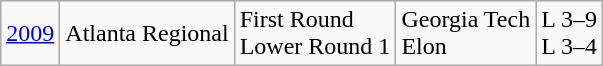<table class="wikitable">
<tr>
<td><a href='#'>2009</a></td>
<td>Atlanta Regional</td>
<td>First Round<br>Lower Round 1</td>
<td>Georgia Tech<br>Elon</td>
<td>L 3–9<br>L 3–4</td>
</tr>
</table>
